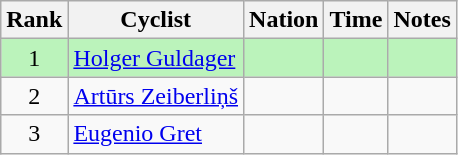<table class="wikitable sortable" style="text-align:center">
<tr>
<th>Rank</th>
<th>Cyclist</th>
<th>Nation</th>
<th>Time</th>
<th>Notes</th>
</tr>
<tr bgcolor=bbf3bb>
<td>1</td>
<td align=left><a href='#'>Holger Guldager</a></td>
<td align=left></td>
<td></td>
<td></td>
</tr>
<tr>
<td>2</td>
<td align=left><a href='#'>Artūrs Zeiberliņš</a></td>
<td align=left></td>
<td></td>
<td></td>
</tr>
<tr>
<td>3</td>
<td align=left><a href='#'>Eugenio Gret</a></td>
<td align=left></td>
<td></td>
<td></td>
</tr>
</table>
